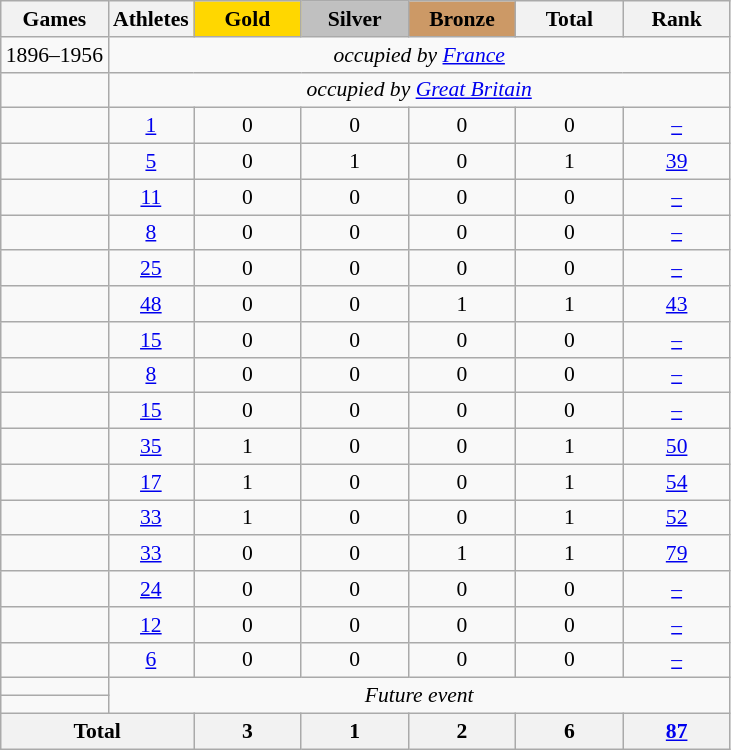<table class="wikitable" style="text-align:center; font-size:90%;">
<tr>
<th>Games</th>
<th>Athletes</th>
<td style="background:gold; width:4.5em; font-weight:bold;">Gold</td>
<td style="background:silver; width:4.5em; font-weight:bold;">Silver</td>
<td style="background:#cc9966; width:4.5em; font-weight:bold;">Bronze</td>
<th style="width:4.5em; font-weight:bold;">Total</th>
<th style="width:4.5em; font-weight:bold;">Rank</th>
</tr>
<tr>
<td align=left>1896–1956</td>
<td colspan=6><em>occupied by  <a href='#'>France</a></em></td>
</tr>
<tr>
<td align=left></td>
<td colspan=6><em>occupied by  <a href='#'>Great Britain</a></em></td>
</tr>
<tr>
<td align=left></td>
<td><a href='#'>1</a></td>
<td>0</td>
<td>0</td>
<td>0</td>
<td>0</td>
<td><a href='#'>–</a></td>
</tr>
<tr>
<td align=left></td>
<td><a href='#'>5</a></td>
<td>0</td>
<td>1</td>
<td>0</td>
<td>1</td>
<td><a href='#'>39</a></td>
</tr>
<tr>
<td align=left></td>
<td><a href='#'>11</a></td>
<td>0</td>
<td>0</td>
<td>0</td>
<td>0</td>
<td><a href='#'>–</a></td>
</tr>
<tr>
<td align=left></td>
<td><a href='#'>8</a></td>
<td>0</td>
<td>0</td>
<td>0</td>
<td>0</td>
<td><a href='#'>–</a></td>
</tr>
<tr>
<td align=left></td>
<td><a href='#'>25</a></td>
<td>0</td>
<td>0</td>
<td>0</td>
<td>0</td>
<td><a href='#'>–</a></td>
</tr>
<tr>
<td align=left></td>
<td><a href='#'>48</a></td>
<td>0</td>
<td>0</td>
<td>1</td>
<td>1</td>
<td><a href='#'>43</a></td>
</tr>
<tr>
<td align=left></td>
<td><a href='#'>15</a></td>
<td>0</td>
<td>0</td>
<td>0</td>
<td>0</td>
<td><a href='#'>–</a></td>
</tr>
<tr>
<td align=left></td>
<td><a href='#'>8</a></td>
<td>0</td>
<td>0</td>
<td>0</td>
<td>0</td>
<td><a href='#'>–</a></td>
</tr>
<tr>
<td align=left></td>
<td><a href='#'>15</a></td>
<td>0</td>
<td>0</td>
<td>0</td>
<td>0</td>
<td><a href='#'>–</a></td>
</tr>
<tr>
<td align=left></td>
<td><a href='#'>35</a></td>
<td>1</td>
<td>0</td>
<td>0</td>
<td>1</td>
<td><a href='#'>50</a></td>
</tr>
<tr>
<td align=left></td>
<td><a href='#'>17</a></td>
<td>1</td>
<td>0</td>
<td>0</td>
<td>1</td>
<td><a href='#'>54</a></td>
</tr>
<tr>
<td align=left></td>
<td><a href='#'>33</a></td>
<td>1</td>
<td>0</td>
<td>0</td>
<td>1</td>
<td><a href='#'>52</a></td>
</tr>
<tr>
<td align=left></td>
<td><a href='#'>33</a></td>
<td>0</td>
<td>0</td>
<td>1</td>
<td>1</td>
<td><a href='#'>79</a></td>
</tr>
<tr>
<td align=left></td>
<td><a href='#'>24</a></td>
<td>0</td>
<td>0</td>
<td>0</td>
<td>0</td>
<td><a href='#'>–</a></td>
</tr>
<tr>
<td align=left></td>
<td><a href='#'>12</a></td>
<td>0</td>
<td>0</td>
<td>0</td>
<td>0</td>
<td><a href='#'>–</a></td>
</tr>
<tr>
<td align=left></td>
<td><a href='#'>6</a></td>
<td>0</td>
<td>0</td>
<td>0</td>
<td>0</td>
<td><a href='#'>–</a></td>
</tr>
<tr>
<td align=left></td>
<td colspan=6; rowspan=2><em>Future event</em></td>
</tr>
<tr>
<td align=left></td>
</tr>
<tr>
<th colspan=2>Total</th>
<th>3</th>
<th>1</th>
<th>2</th>
<th>6</th>
<th><a href='#'>87</a></th>
</tr>
</table>
